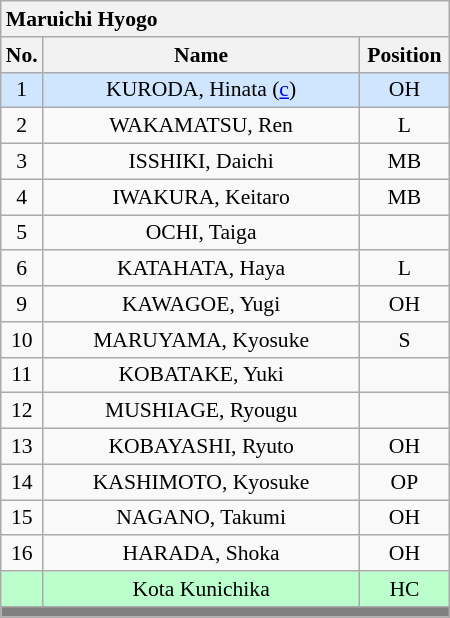<table class='wikitable mw-collapsible mw-collapsed' style='text-align: center; font-size: 90%; width: 300px; border: none;'>
<tr>
<th style='text-align: left;' colspan=3>Maruichi Hyogo</th>
</tr>
<tr>
<th style="width:7%">No.</th>
<th>Name</th>
<th style="width:20%">Position</th>
</tr>
<tr bgcolor=#DOE6FF>
<td>1</td>
<td>KURODA, Hinata (<a href='#'>c</a>)</td>
<td>OH</td>
</tr>
<tr>
<td>2</td>
<td>WAKAMATSU, Ren</td>
<td>L</td>
</tr>
<tr>
<td>3</td>
<td>ISSHIKI, Daichi</td>
<td>MB</td>
</tr>
<tr>
<td>4</td>
<td>IWAKURA, Keitaro</td>
<td>MB</td>
</tr>
<tr>
<td>5</td>
<td>OCHI, Taiga</td>
<td></td>
</tr>
<tr>
<td>6</td>
<td>KATAHATA, Haya</td>
<td>L</td>
</tr>
<tr>
<td>9</td>
<td>KAWAGOE, Yugi</td>
<td>OH</td>
</tr>
<tr>
<td>10</td>
<td>MARUYAMA, Kyosuke</td>
<td>S</td>
</tr>
<tr>
<td>11</td>
<td>KOBATAKE, Yuki</td>
<td></td>
</tr>
<tr>
<td>12</td>
<td>MUSHIAGE, Ryougu</td>
<td></td>
</tr>
<tr>
<td>13</td>
<td>KOBAYASHI, Ryuto</td>
<td>OH</td>
</tr>
<tr>
<td>14</td>
<td>KASHIMOTO, Kyosuke</td>
<td>OP</td>
</tr>
<tr>
<td>15</td>
<td>NAGANO, Takumi</td>
<td>OH</td>
</tr>
<tr>
<td>16</td>
<td>HARADA, Shoka</td>
<td>OH</td>
</tr>
<tr bgcolor=#BBFFCC>
<td></td>
<td>Kota Kunichika</td>
<td>HC</td>
</tr>
<tr>
<th style='background: grey;' colspan=3></th>
</tr>
</table>
